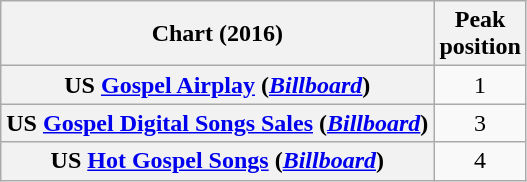<table class="wikitable sortable plainrowheaders" style="text-align:center">
<tr>
<th scope="col">Chart (2016)</th>
<th scope="col">Peak<br> position</th>
</tr>
<tr>
<th scope="row">US <a href='#'>Gospel Airplay</a> (<em><a href='#'>Billboard</a></em>)</th>
<td>1</td>
</tr>
<tr>
<th scope="row">US <a href='#'>Gospel Digital Songs Sales</a> (<em><a href='#'>Billboard</a></em>)</th>
<td>3</td>
</tr>
<tr>
<th scope="row">US <a href='#'>Hot Gospel Songs</a> (<em><a href='#'>Billboard</a></em>)</th>
<td>4</td>
</tr>
</table>
